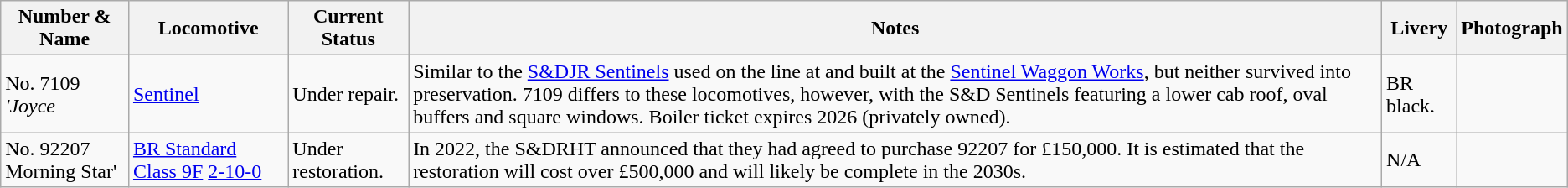<table class="wikitable">
<tr>
<th>Number & Name</th>
<th>Locomotive</th>
<th>Current Status</th>
<th>Notes</th>
<th>Livery</th>
<th>Photograph</th>
</tr>
<tr>
<td>No. 7109 <em>'Joyce<strong></td>
<td><a href='#'>Sentinel</a> </td>
<td>Under repair.</td>
<td>Similar to the <a href='#'>S&DJR Sentinels</a> used on the line at  and built at the <a href='#'>Sentinel Waggon Works</a>, but neither survived into preservation. 7109 differs to these locomotives, however, with the S&D Sentinels featuring a lower cab roof, oval buffers and square windows. Boiler ticket expires 2026 (privately owned).</td>
<td>BR black.</td>
<td></td>
</tr>
<tr>
<td>No. 92207 </strong>Morning Star</em>'</td>
<td><a href='#'>BR Standard Class 9F</a> <a href='#'>2-10-0</a></td>
<td>Under restoration.</td>
<td>In 2022, the S&DRHT announced that they had agreed to purchase 92207 for £150,000. It is estimated that the restoration will cost over £500,000 and will likely be complete in the 2030s.</td>
<td>N/A</td>
<td></td>
</tr>
</table>
